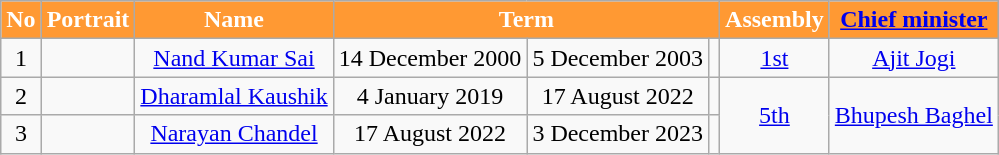<table class="wikitable">
<tr>
<th style="background-color:#FF9933; color:white">No</th>
<th style="background-color:#FF9933; color:white">Portrait</th>
<th style="background-color:#FF9933; color:white">Name</th>
<th colspan="3" style="background-color:#FF9933; color:white">Term</th>
<th style="background-color:#FF9933; color:white">Assembly</th>
<th style="background-color:#FF9933; color:white"><a href='#'>Chief minister</a></th>
</tr>
<tr style="text-align:center;">
<td>1</td>
<td></td>
<td><a href='#'>Nand Kumar Sai</a></td>
<td>14 December 2000</td>
<td>5 December 2003</td>
<td></td>
<td><a href='#'>1st</a></td>
<td><a href='#'>Ajit Jogi</a></td>
</tr>
<tr style="text-align:center;">
<td>2</td>
<td></td>
<td><a href='#'>Dharamlal Kaushik</a></td>
<td>4 January 2019</td>
<td>17 August 2022</td>
<td></td>
<td rowspan="2"><a href='#'>5th</a></td>
<td rowspan="2"><a href='#'>Bhupesh Baghel</a></td>
</tr>
<tr style="text-align:center;">
<td>3</td>
<td></td>
<td><a href='#'>Narayan Chandel</a></td>
<td>17 August 2022</td>
<td>3 December 2023</td>
<td></td>
</tr>
</table>
